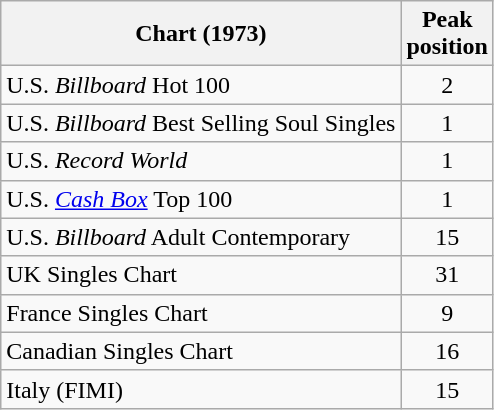<table class="wikitable sortable">
<tr>
<th>Chart (1973)</th>
<th>Peak <br>position</th>
</tr>
<tr>
<td>U.S. <em>Billboard</em> Hot 100</td>
<td align="center">2</td>
</tr>
<tr>
<td>U.S. <em>Billboard</em> Best Selling Soul Singles</td>
<td align="center">1</td>
</tr>
<tr>
<td>U.S. <em>Record World</em></td>
<td align="center">1</td>
</tr>
<tr>
<td>U.S. <a href='#'><em>Cash Box</em></a> Top 100 </td>
<td align="center">1</td>
</tr>
<tr>
<td>U.S. <em>Billboard</em> Adult Contemporary</td>
<td align="center">15</td>
</tr>
<tr>
<td>UK Singles Chart</td>
<td align="center">31</td>
</tr>
<tr>
<td>France Singles Chart</td>
<td align="center">9</td>
</tr>
<tr>
<td>Canadian Singles Chart </td>
<td align="center">16</td>
</tr>
<tr>
<td>Italy (FIMI)</td>
<td align="center">15</td>
</tr>
</table>
